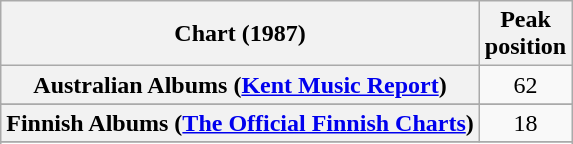<table class="wikitable sortable plainrowheaders" style="text-align:center">
<tr>
<th scope="col">Chart (1987)</th>
<th scope="col">Peak<br>position</th>
</tr>
<tr>
<th scope=row>Australian Albums (<a href='#'>Kent Music Report</a>)</th>
<td style="text-align:center;">62</td>
</tr>
<tr>
</tr>
<tr>
</tr>
<tr>
<th scope="row">Finnish Albums (<a href='#'>The Official Finnish Charts</a>)</th>
<td align="center">18</td>
</tr>
<tr>
</tr>
<tr>
</tr>
<tr>
</tr>
<tr>
</tr>
</table>
